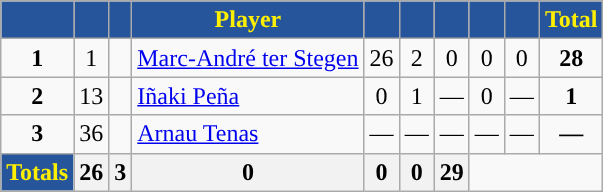<table class="wikitable" style="text-align:center">
<tr>
<th style="background:#26559B; color:#FFF000; "></th>
<th style="background:#26559B; color:#FFF000; "></th>
<th style="background:#26559B; color:#FFF000; "></th>
<th style="background:#26559B; color:#FFF000; ">Player</th>
<th style="background:#26559B; color:#FFF000; "></th>
<th style="background:#26559B; color:#FFF000; "></th>
<th style="background:#26559B; color:#FFF000; "></th>
<th style="background:#26559B; color:#FFF000; "></th>
<th style="background:#26559B; color:#FFF000; "></th>
<th style="background:#26559B; color:#FFF000; ">Total</th>
</tr>
<tr>
<td><strong>1</strong></td>
<td>1</td>
<td></td>
<td align=left><a href='#'>Marc-André ter Stegen</a></td>
<td>26</td>
<td>2</td>
<td>0</td>
<td>0</td>
<td>0</td>
<td><strong>28</strong></td>
</tr>
<tr>
<td><strong>2</strong></td>
<td>13</td>
<td></td>
<td align=left><a href='#'>Iñaki Peña</a></td>
<td>0</td>
<td>1</td>
<td>—</td>
<td>0</td>
<td>—</td>
<td><strong>1</strong></td>
</tr>
<tr>
<td><strong>3</strong></td>
<td>36</td>
<td></td>
<td align=left><a href='#'>Arnau Tenas</a></td>
<td>—</td>
<td>—</td>
<td>—</td>
<td>—</td>
<td>—</td>
<td><strong>—</strong></td>
</tr>
<tr>
<th style="background:#26559B; color:#FFF000; "><strong>Totals</strong></th>
<th><strong>26</strong></th>
<th><strong>3</strong></th>
<th><strong>0</strong></th>
<th><strong>0</strong></th>
<th><strong>0</strong></th>
<th><strong>29</strong></th>
</tr>
</table>
